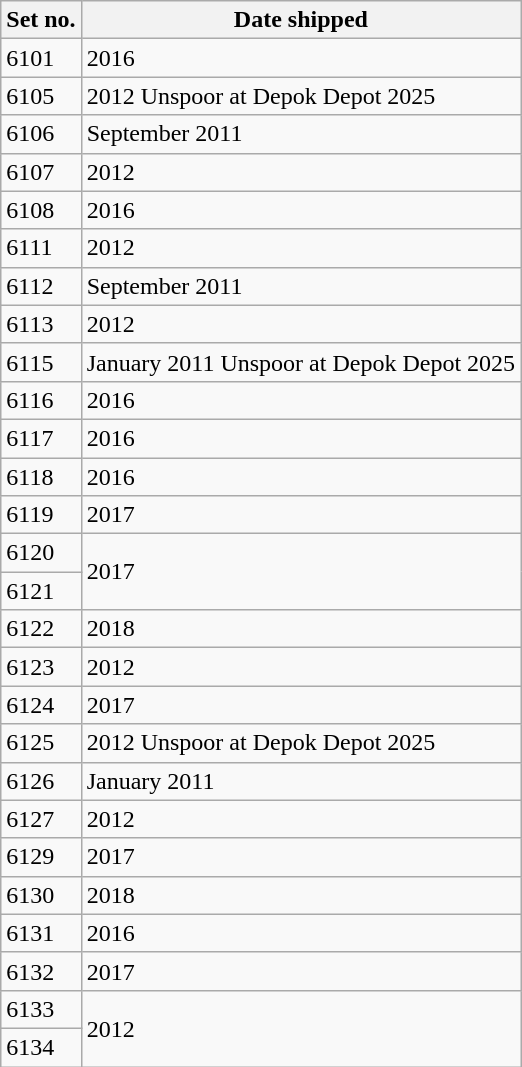<table class="wikitable">
<tr>
<th>Set no.</th>
<th>Date shipped</th>
</tr>
<tr>
<td>6101</td>
<td>2016</td>
</tr>
<tr>
<td>6105</td>
<td>2012 Unspoor at Depok Depot 2025</td>
</tr>
<tr>
<td>6106</td>
<td>September 2011</td>
</tr>
<tr>
<td>6107</td>
<td>2012</td>
</tr>
<tr>
<td>6108</td>
<td>2016</td>
</tr>
<tr>
<td>6111</td>
<td>2012</td>
</tr>
<tr>
<td>6112</td>
<td>September 2011</td>
</tr>
<tr>
<td>6113</td>
<td>2012</td>
</tr>
<tr>
<td>6115</td>
<td>January 2011 Unspoor at Depok Depot 2025</td>
</tr>
<tr>
<td>6116</td>
<td>2016</td>
</tr>
<tr>
<td>6117</td>
<td>2016</td>
</tr>
<tr>
<td>6118</td>
<td>2016</td>
</tr>
<tr>
<td>6119</td>
<td>2017</td>
</tr>
<tr>
<td>6120</td>
<td rowspan="2">2017</td>
</tr>
<tr>
<td>6121</td>
</tr>
<tr>
<td>6122</td>
<td>2018</td>
</tr>
<tr>
<td>6123</td>
<td>2012</td>
</tr>
<tr>
<td>6124</td>
<td>2017</td>
</tr>
<tr>
<td>6125</td>
<td>2012 Unspoor at Depok Depot 2025</td>
</tr>
<tr>
<td>6126</td>
<td>January 2011</td>
</tr>
<tr>
<td>6127</td>
<td>2012</td>
</tr>
<tr>
<td>6129</td>
<td>2017</td>
</tr>
<tr>
<td>6130</td>
<td>2018</td>
</tr>
<tr>
<td>6131</td>
<td>2016</td>
</tr>
<tr>
<td>6132</td>
<td>2017</td>
</tr>
<tr>
<td>6133</td>
<td rowspan="2">2012</td>
</tr>
<tr>
<td>6134</td>
</tr>
</table>
